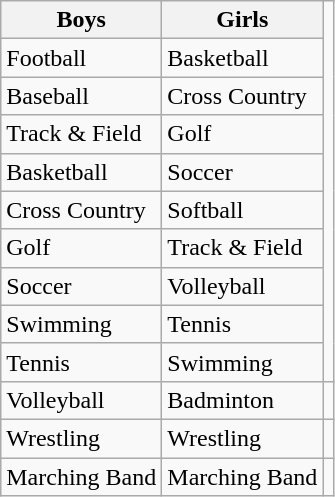<table class="wikitable">
<tr>
<th>Boys</th>
<th>Girls</th>
</tr>
<tr>
<td>Football</td>
<td>Basketball</td>
</tr>
<tr>
<td>Baseball</td>
<td>Cross Country</td>
</tr>
<tr>
<td>Track & Field</td>
<td>Golf</td>
</tr>
<tr>
<td>Basketball</td>
<td>Soccer</td>
</tr>
<tr>
<td>Cross Country</td>
<td>Softball</td>
</tr>
<tr>
<td>Golf</td>
<td>Track & Field</td>
</tr>
<tr>
<td>Soccer</td>
<td>Volleyball</td>
</tr>
<tr>
<td>Swimming</td>
<td>Tennis</td>
</tr>
<tr>
<td>Tennis</td>
<td>Swimming</td>
</tr>
<tr>
<td>Volleyball</td>
<td>Badminton</td>
<td></td>
</tr>
<tr>
<td>Wrestling</td>
<td>Wrestling</td>
</tr>
<tr>
<td>Marching Band</td>
<td>Marching Band</td>
<td></td>
</tr>
</table>
